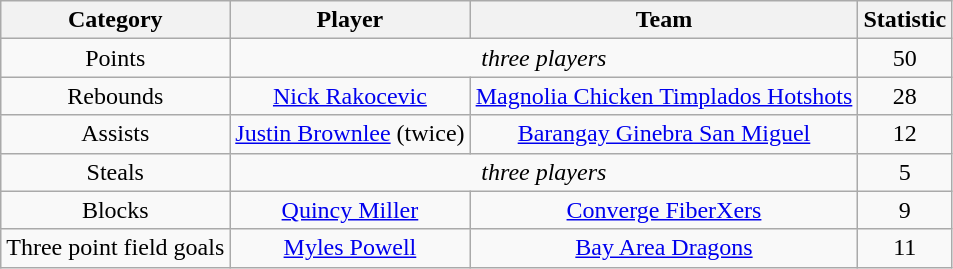<table class="wikitable" style="text-align:center">
<tr>
<th>Category</th>
<th>Player</th>
<th>Team</th>
<th>Statistic</th>
</tr>
<tr>
<td>Points</td>
<td colspan=2><em>three players</em></td>
<td>50</td>
</tr>
<tr>
<td>Rebounds</td>
<td><a href='#'>Nick Rakocevic</a></td>
<td><a href='#'>Magnolia Chicken Timplados Hotshots</a></td>
<td>28</td>
</tr>
<tr>
<td>Assists</td>
<td><a href='#'>Justin Brownlee</a> (twice)</td>
<td><a href='#'>Barangay Ginebra San Miguel</a></td>
<td>12</td>
</tr>
<tr>
<td>Steals</td>
<td colspan=2><em>three players</em></td>
<td>5</td>
</tr>
<tr>
<td>Blocks</td>
<td><a href='#'>Quincy Miller</a></td>
<td><a href='#'>Converge FiberXers</a></td>
<td>9</td>
</tr>
<tr>
<td>Three point field goals</td>
<td><a href='#'>Myles Powell</a></td>
<td><a href='#'>Bay Area Dragons</a></td>
<td>11</td>
</tr>
</table>
